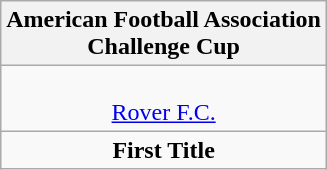<table class="wikitable" style="text-align: center;" style="margin-left: auto; margin-right: auto; border: none;">
<tr>
<th width=>American Football Association<br> Challenge Cup</th>
</tr>
<tr>
<td align=Center><br><a href='#'>Rover F.C.</a></td>
</tr>
<tr>
<td align=Center><strong>First Title</strong></td>
</tr>
</table>
